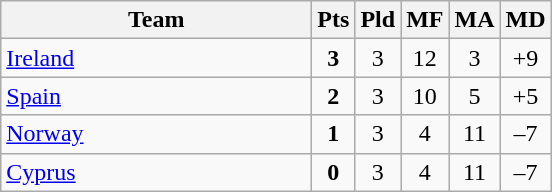<table class="wikitable" style="text-align:center">
<tr>
<th width=200>Team</th>
<th width=20>Pts</th>
<th width=20>Pld</th>
<th width=20>MF</th>
<th width=20>MA</th>
<th width=20>MD</th>
</tr>
<tr>
<td align=left> <a href='#'>Ireland</a></td>
<td><strong>3</strong></td>
<td>3</td>
<td>12</td>
<td>3</td>
<td>+9</td>
</tr>
<tr>
<td align=left> <a href='#'>Spain</a></td>
<td><strong>2</strong></td>
<td>3</td>
<td>10</td>
<td>5</td>
<td>+5</td>
</tr>
<tr>
<td align=left> <a href='#'>Norway</a></td>
<td><strong>1</strong></td>
<td>3</td>
<td>4</td>
<td>11</td>
<td>–7</td>
</tr>
<tr>
<td align=left> <a href='#'>Cyprus</a></td>
<td><strong>0</strong></td>
<td>3</td>
<td>4</td>
<td>11</td>
<td>–7</td>
</tr>
</table>
